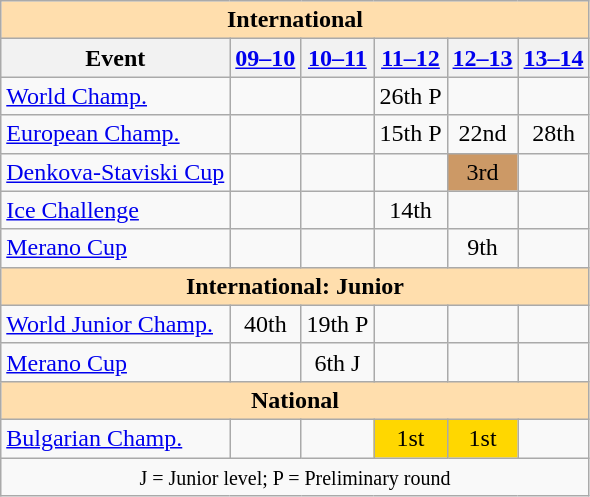<table class="wikitable" style="text-align:center">
<tr>
<th style="background-color: #ffdead; " colspan=6 align=center>International</th>
</tr>
<tr>
<th>Event</th>
<th><a href='#'>09–10</a></th>
<th><a href='#'>10–11</a></th>
<th><a href='#'>11–12</a></th>
<th><a href='#'>12–13</a></th>
<th><a href='#'>13–14</a></th>
</tr>
<tr>
<td align=left><a href='#'>World Champ.</a></td>
<td></td>
<td></td>
<td>26th P</td>
<td></td>
<td></td>
</tr>
<tr>
<td align=left><a href='#'>European Champ.</a></td>
<td></td>
<td></td>
<td>15th P</td>
<td>22nd</td>
<td>28th</td>
</tr>
<tr>
<td align=left><a href='#'>Denkova-Staviski Cup</a></td>
<td></td>
<td></td>
<td></td>
<td bgcolor=cc9966>3rd</td>
<td></td>
</tr>
<tr>
<td align=left><a href='#'>Ice Challenge</a></td>
<td></td>
<td></td>
<td>14th</td>
<td></td>
<td></td>
</tr>
<tr>
<td align=left><a href='#'>Merano Cup</a></td>
<td></td>
<td></td>
<td></td>
<td>9th</td>
<td></td>
</tr>
<tr>
<th style="background-color: #ffdead; " colspan=6 align=center>International: Junior</th>
</tr>
<tr>
<td align=left><a href='#'>World Junior Champ.</a></td>
<td>40th</td>
<td>19th P</td>
<td></td>
<td></td>
<td></td>
</tr>
<tr>
<td align=left><a href='#'>Merano Cup</a></td>
<td></td>
<td>6th J</td>
<td></td>
<td></td>
<td></td>
</tr>
<tr>
<th style="background-color: #ffdead; " colspan=6 align=center>National</th>
</tr>
<tr>
<td align=left><a href='#'>Bulgarian Champ.</a></td>
<td></td>
<td></td>
<td bgcolor=gold>1st</td>
<td bgcolor=gold>1st</td>
<td></td>
</tr>
<tr>
<td colspan=6 align=center><small> J = Junior level; P = Preliminary round </small></td>
</tr>
</table>
